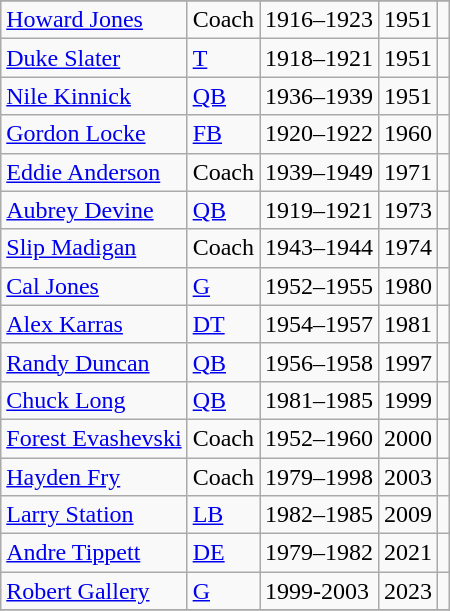<table class="wikitable">
<tr>
</tr>
<tr>
<td><a href='#'>Howard Jones</a></td>
<td>Coach</td>
<td>1916–1923</td>
<td>1951</td>
<td></td>
</tr>
<tr>
<td><a href='#'>Duke Slater</a></td>
<td><a href='#'>T</a></td>
<td>1918–1921</td>
<td>1951</td>
<td></td>
</tr>
<tr>
<td><a href='#'>Nile Kinnick</a></td>
<td><a href='#'>QB</a></td>
<td>1936–1939</td>
<td>1951</td>
<td></td>
</tr>
<tr>
<td><a href='#'>Gordon Locke</a></td>
<td><a href='#'>FB</a></td>
<td>1920–1922</td>
<td>1960</td>
<td></td>
</tr>
<tr>
<td><a href='#'>Eddie Anderson</a></td>
<td>Coach</td>
<td>1939–1949</td>
<td>1971</td>
<td></td>
</tr>
<tr>
<td><a href='#'>Aubrey Devine</a></td>
<td><a href='#'>QB</a></td>
<td>1919–1921</td>
<td>1973</td>
<td></td>
</tr>
<tr>
<td><a href='#'>Slip Madigan</a></td>
<td>Coach</td>
<td>1943–1944</td>
<td>1974</td>
<td></td>
</tr>
<tr>
<td><a href='#'>Cal Jones</a></td>
<td><a href='#'>G</a></td>
<td>1952–1955</td>
<td>1980</td>
<td></td>
</tr>
<tr>
<td><a href='#'>Alex Karras</a></td>
<td><a href='#'>DT</a></td>
<td>1954–1957</td>
<td>1981</td>
<td></td>
</tr>
<tr>
<td><a href='#'>Randy Duncan</a></td>
<td><a href='#'>QB</a></td>
<td>1956–1958</td>
<td>1997</td>
<td></td>
</tr>
<tr>
<td><a href='#'>Chuck Long</a></td>
<td><a href='#'>QB</a></td>
<td>1981–1985</td>
<td>1999</td>
<td></td>
</tr>
<tr>
<td><a href='#'>Forest Evashevski</a></td>
<td>Coach</td>
<td>1952–1960</td>
<td>2000</td>
<td></td>
</tr>
<tr>
<td><a href='#'>Hayden Fry</a></td>
<td>Coach</td>
<td>1979–1998</td>
<td>2003</td>
<td></td>
</tr>
<tr>
<td><a href='#'>Larry Station</a></td>
<td><a href='#'>LB</a></td>
<td>1982–1985</td>
<td>2009</td>
<td></td>
</tr>
<tr>
<td><a href='#'>Andre Tippett</a></td>
<td><a href='#'>DE</a></td>
<td>1979–1982</td>
<td>2021</td>
<td></td>
</tr>
<tr>
<td><a href='#'>Robert Gallery</a></td>
<td><a href='#'>G</a></td>
<td>1999-2003</td>
<td>2023</td>
<td></td>
</tr>
<tr>
</tr>
</table>
